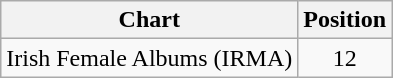<table class="wikitable">
<tr>
<th scope="col">Chart</th>
<th scope="col">Position</th>
</tr>
<tr>
<td>Irish Female Albums (IRMA)</td>
<td align="center">12</td>
</tr>
</table>
